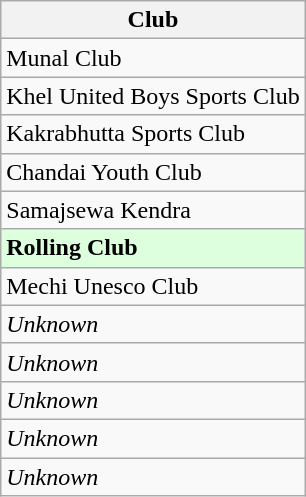<table class="wikitable" border="1">
<tr>
<th>Club</th>
</tr>
<tr>
<td>Munal Club</td>
</tr>
<tr>
<td>Khel United Boys Sports Club</td>
</tr>
<tr>
<td>Kakrabhutta Sports Club</td>
</tr>
<tr>
<td>Chandai Youth Club</td>
</tr>
<tr>
<td>Samajsewa Kendra</td>
</tr>
<tr bgcolor=#dfd>
<td><strong>Rolling Club</strong></td>
</tr>
<tr>
<td>Mechi Unesco Club</td>
</tr>
<tr>
<td><em>Unknown</em></td>
</tr>
<tr>
<td><em>Unknown</em></td>
</tr>
<tr>
<td><em>Unknown</em></td>
</tr>
<tr>
<td><em>Unknown</em></td>
</tr>
<tr>
<td><em>Unknown</em></td>
</tr>
</table>
